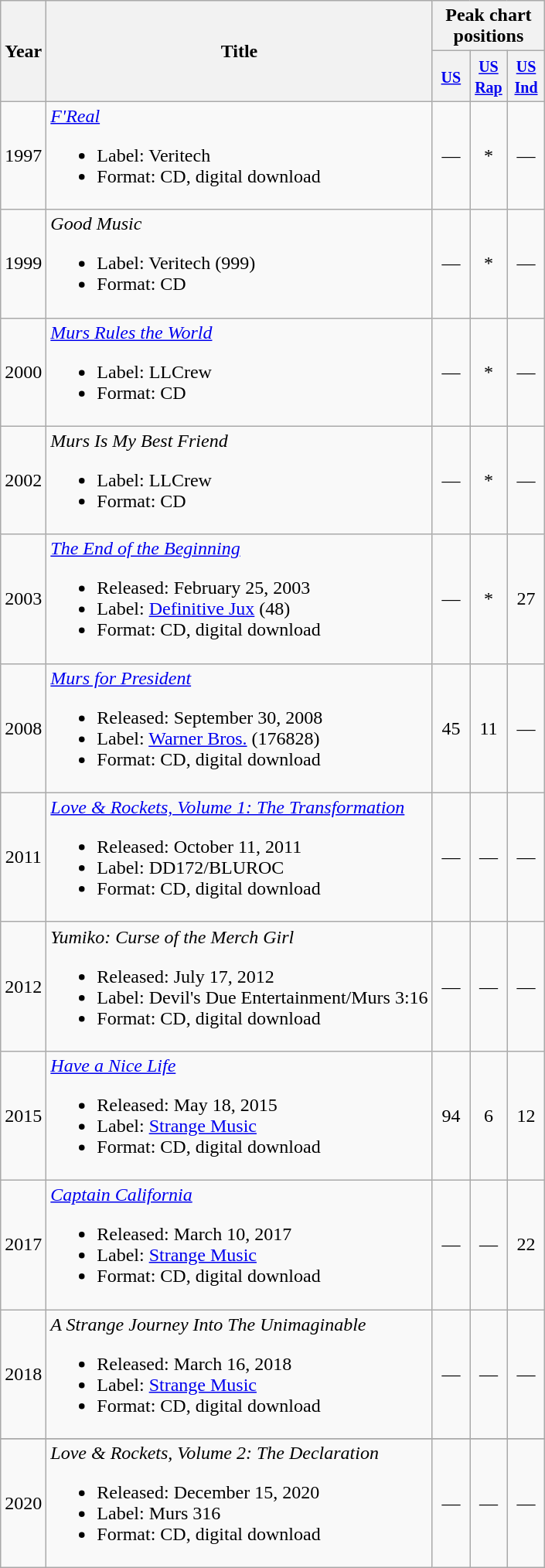<table class="wikitable">
<tr>
<th style="text-align:center;" rowspan="2">Year</th>
<th style="text-align:center;" rowspan="2">Title</th>
<th style="text-align:center;" colspan="3">Peak chart positions</th>
</tr>
<tr>
<th style="text-align:center; width:25px;"><small><a href='#'>US</a></small><br></th>
<th style="text-align:center; width:25px;"><small><a href='#'>US Rap</a></small><br></th>
<th style="text-align:center; width:25px;"><small><a href='#'>US Ind</a></small><br></th>
</tr>
<tr>
<td align=center>1997</td>
<td align=left><em><a href='#'>F'Real</a></em><br><ul><li>Label: Veritech</li><li>Format: CD, digital download</li></ul></td>
<td align=center>—</td>
<td align=center>*</td>
<td align=center>—</td>
</tr>
<tr>
<td align=center>1999</td>
<td align=left><em>Good Music</em><br><ul><li>Label: Veritech (999)</li><li>Format: CD</li></ul></td>
<td align=center>—</td>
<td align=center>*</td>
<td align=center>—</td>
</tr>
<tr>
<td align=center>2000</td>
<td><em><a href='#'>Murs Rules the World</a></em><br><ul><li>Label: LLCrew</li><li>Format: CD</li></ul></td>
<td align=center>—</td>
<td align=center>*</td>
<td align=center>—</td>
</tr>
<tr>
<td align=center>2002</td>
<td><em>Murs Is My Best Friend</em><br><ul><li>Label: LLCrew</li><li>Format: CD</li></ul></td>
<td align=center>—</td>
<td align=center>*</td>
<td align=center>—</td>
</tr>
<tr>
<td align=center>2003</td>
<td><em><a href='#'>The End of the Beginning</a></em><br><ul><li>Released: February 25, 2003</li><li>Label: <a href='#'>Definitive Jux</a> (48)</li><li>Format: CD, digital download</li></ul></td>
<td align=center>—</td>
<td align=center>*</td>
<td align=center>27</td>
</tr>
<tr>
<td align=center>2008</td>
<td align=left><em><a href='#'>Murs for President</a></em><br><ul><li>Released: September 30, 2008</li><li>Label: <a href='#'>Warner Bros.</a> (176828)</li><li>Format: CD, digital download</li></ul></td>
<td align=center>45</td>
<td align=center>11</td>
<td align=center>—</td>
</tr>
<tr>
<td align=center>2011</td>
<td align=left><em><a href='#'>Love & Rockets, Volume 1: The Transformation</a></em><br><ul><li>Released: October 11, 2011</li><li>Label: DD172/BLUROC</li><li>Format: CD, digital download</li></ul></td>
<td align=center>—</td>
<td align=center>—</td>
<td align=center>—</td>
</tr>
<tr>
<td align=center>2012</td>
<td align=left><em>Yumiko: Curse of the Merch Girl</em><br><ul><li>Released: July 17, 2012</li><li>Label: Devil's Due Entertainment/Murs 3:16</li><li>Format: CD, digital download</li></ul></td>
<td align=center>—</td>
<td align=center>—</td>
<td align=center>—</td>
</tr>
<tr>
<td align=center>2015</td>
<td align=left><em><a href='#'>Have a Nice Life</a></em><br><ul><li>Released: May 18, 2015</li><li>Label: <a href='#'>Strange Music</a></li><li>Format: CD, digital download</li></ul></td>
<td align=center>94</td>
<td align=center>6</td>
<td align=center>12</td>
</tr>
<tr>
<td align=center>2017</td>
<td align=left><em><a href='#'>Captain California</a></em><br><ul><li>Released: March 10, 2017</li><li>Label: <a href='#'>Strange Music</a></li><li>Format: CD, digital download</li></ul></td>
<td align=center>—</td>
<td align=center>—</td>
<td align=center>22</td>
</tr>
<tr>
<td align=center>2018</td>
<td align=left><em>A Strange Journey Into The Unimaginable</em><br><ul><li>Released: March 16, 2018</li><li>Label: <a href='#'>Strange Music</a></li><li>Format: CD, digital download</li></ul></td>
<td align=center>—</td>
<td align=center>—</td>
<td align=center>—</td>
</tr>
<tr>
</tr>
<tr>
<td align=center>2020</td>
<td align=left><em>Love & Rockets, Volume 2: The Declaration</em><br><ul><li>Released: December 15, 2020</li><li>Label: Murs 316</li><li>Format: CD, digital download</li></ul></td>
<td align=center>—</td>
<td align=center>—</td>
<td align=center>—</td>
</tr>
</table>
